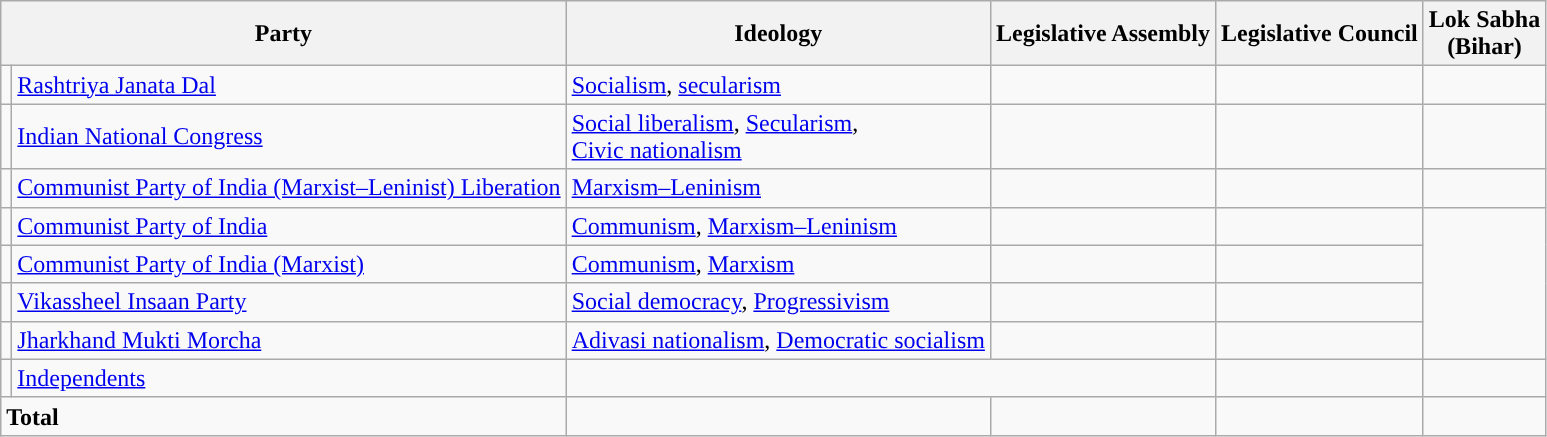<table class="wikitable sortable" style="font-size:100%">
<tr>
<th colspan="2">Party</th>
<th>Ideology</th>
<th>Legislative Assembly</th>
<th>Legislative Council</th>
<th>Lok Sabha<br>(Bihar)</th>
</tr>
<tr>
<td style="background-color: "></td>
<td><a href='#'>Rashtriya Janata Dal</a></td>
<td><a href='#'>Socialism</a>, <a href='#'>secularism</a></td>
<td></td>
<td></td>
<td></td>
</tr>
<tr>
<td style="background-color: "></td>
<td><a href='#'>Indian National Congress</a></td>
<td><a href='#'>Social liberalism</a>, <a href='#'>Secularism</a>,<br><a href='#'>Civic nationalism</a></td>
<td></td>
<td></td>
<td></td>
</tr>
<tr>
<td style="background-color: "></td>
<td><a href='#'>Communist Party of India (Marxist–Leninist) Liberation</a></td>
<td><a href='#'>Marxism–Leninism</a></td>
<td></td>
<td></td>
<td></td>
</tr>
<tr>
<td style="background-color: "></td>
<td><a href='#'>Communist Party of India</a></td>
<td><a href='#'>Communism</a>, <a href='#'>Marxism–Leninism</a></td>
<td></td>
<td></td>
<td rowspan="4"></td>
</tr>
<tr>
<td style="background-color: "></td>
<td><a href='#'>Communist Party of India (Marxist)</a></td>
<td><a href='#'>Communism</a>, <a href='#'>Marxism</a></td>
<td></td>
<td></td>
</tr>
<tr>
<td style="background-color: "></td>
<td><a href='#'>Vikassheel Insaan Party</a></td>
<td><a href='#'>Social democracy</a>, <a href='#'>Progressivism</a></td>
<td></td>
<td></td>
</tr>
<tr>
<td style="background-color: "></td>
<td><a href='#'>Jharkhand Mukti Morcha</a></td>
<td><a href='#'>Adivasi nationalism</a>, <a href='#'>Democratic socialism</a></td>
<td></td>
<td></td>
</tr>
<tr>
<td style="background-color: "></td>
<td><a href='#'>Independents</a></td>
<td colspan="2"></td>
<td></td>
</tr>
<tr>
<td colspan="2"><strong>Total</strong></td>
<td></td>
<td></td>
<td></td>
<td></td>
</tr>
</table>
